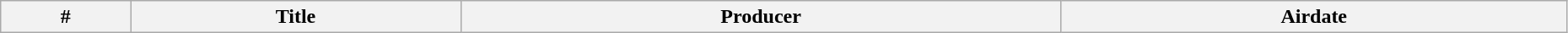<table class="wikitable plainrowheaders" style="width:98%;">
<tr>
<th>#</th>
<th>Title</th>
<th>Producer</th>
<th>Airdate<br>




</th>
</tr>
</table>
